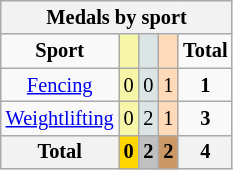<table class="wikitable" style="font-size:85%; text-align:center;">
<tr style="background:#efefef;">
<th colspan=5><strong>Medals by sport</strong></th>
</tr>
<tr>
<td><strong>Sport</strong></td>
<td style="background:#f7f6a8;"></td>
<td style="background:#dce5e5;"></td>
<td style="background:#ffdab9;"></td>
<td><strong>Total</strong></td>
</tr>
<tr>
<td><a href='#'>Fencing</a></td>
<td style="background:#F7F6A8;">0</td>
<td style="background:#DCE5E5;">0</td>
<td style="background:#FFDAB9;">1</td>
<td><strong>1</strong></td>
</tr>
<tr>
<td><a href='#'>Weightlifting</a></td>
<td style="background:#F7F6A8;">0</td>
<td style="background:#DCE5E5;">2</td>
<td style="background:#FFDAB9;">1</td>
<td><strong>3</strong></td>
</tr>
<tr>
<th>Total</th>
<th style="background:gold;"  >0</th>
<th style="background:silver;">2</th>
<th style="background:#c96;"  >2</th>
<th>4</th>
</tr>
</table>
